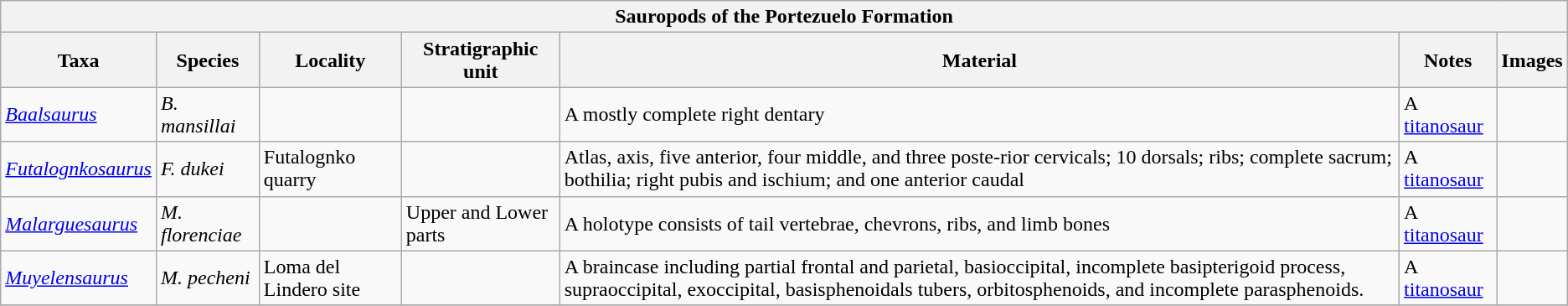<table class="wikitable">
<tr>
<th colspan="7">Sauropods of the Portezuelo Formation</th>
</tr>
<tr>
<th>Taxa</th>
<th>Species</th>
<th>Locality</th>
<th>Stratigraphic unit</th>
<th>Material</th>
<th>Notes</th>
<th>Images</th>
</tr>
<tr>
<td><em><a href='#'>Baalsaurus</a></em></td>
<td><em>B. mansillai</em></td>
<td></td>
<td></td>
<td>A mostly complete right dentary</td>
<td>A <a href='#'>titanosaur</a></td>
<td></td>
</tr>
<tr>
<td><em><a href='#'>Futalognkosaurus</a></em></td>
<td><em>F. dukei</em></td>
<td>Futalognko quarry</td>
<td></td>
<td>Atlas, axis, five anterior, four middle, and three poste-rior cervicals; 10 dorsals; ribs; complete sacrum; bothilia; right pubis and ischium; and one anterior caudal</td>
<td>A <a href='#'>titanosaur</a></td>
<td></td>
</tr>
<tr>
<td><em><a href='#'>Malarguesaurus</a></em></td>
<td><em>M. florenciae</em></td>
<td></td>
<td>Upper and Lower parts</td>
<td>A holotype consists of tail vertebrae, chevrons, ribs, and limb bones</td>
<td>A <a href='#'>titanosaur</a></td>
<td></td>
</tr>
<tr>
<td><em><a href='#'>Muyelensaurus</a></em></td>
<td><em>M. pecheni</em></td>
<td>Loma del Lindero site</td>
<td></td>
<td>A braincase including partial frontal and parietal, basioccipital, incomplete basipterigoid process, supraoccipital, exoccipital, basisphenoidals tubers, orbitosphenoids, and incomplete parasphenoids.</td>
<td>A <a href='#'>titanosaur</a></td>
<td></td>
</tr>
<tr>
</tr>
</table>
